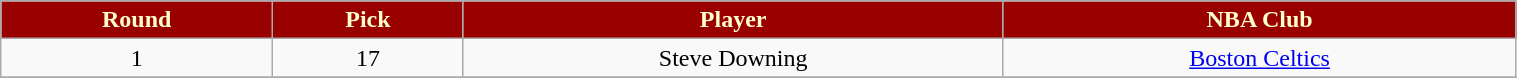<table class="wikitable" width="80%">
<tr align="center"  style="background:#990000;color:#FFFFCC;">
<td><strong>Round</strong></td>
<td><strong>Pick</strong></td>
<td><strong>Player</strong></td>
<td><strong>NBA Club</strong></td>
</tr>
<tr align="center" bgcolor="">
<td>1</td>
<td>17</td>
<td>Steve Downing</td>
<td><a href='#'>Boston Celtics</a></td>
</tr>
<tr align="center" bgcolor="">
</tr>
</table>
